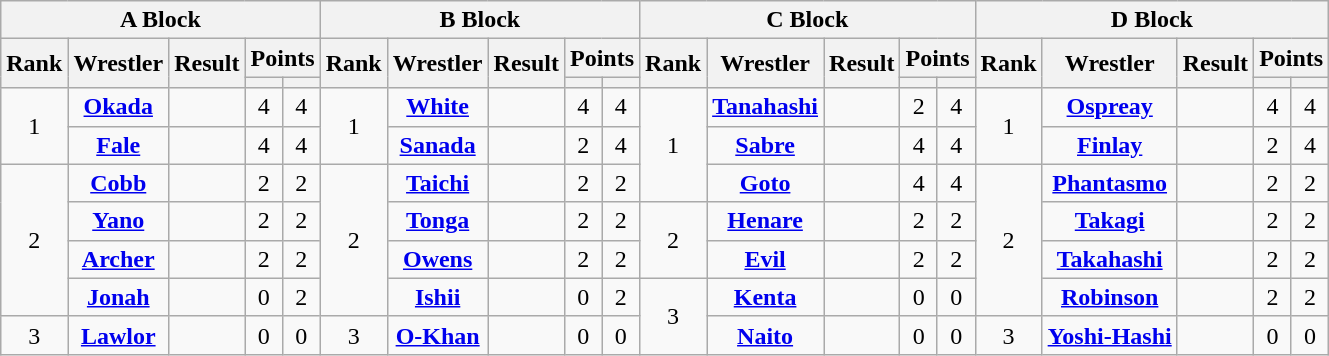<table class="wikitable mw-collapsible mw-collapsed" style="text-align: center">
<tr>
<th colspan="5">A Block</th>
<th colspan="5">B Block</th>
<th colspan="5">C Block</th>
<th colspan="5">D Block</th>
</tr>
<tr>
<th rowspan="2">Rank</th>
<th rowspan="2">Wrestler</th>
<th rowspan="2">Result</th>
<th colspan="2">Points</th>
<th rowspan="2">Rank</th>
<th rowspan="2">Wrestler</th>
<th rowspan="2">Result</th>
<th colspan="2">Points</th>
<th rowspan="2">Rank</th>
<th rowspan="2">Wrestler</th>
<th rowspan="2">Result</th>
<th colspan="2">Points</th>
<th rowspan="2">Rank</th>
<th rowspan="2">Wrestler</th>
<th rowspan="2">Result</th>
<th colspan="2">Points</th>
</tr>
<tr>
<th></th>
<th></th>
<th></th>
<th></th>
<th></th>
<th></th>
<th></th>
<th></th>
</tr>
<tr>
<td rowspan="2">1</td>
<td><strong><a href='#'>Okada</a></strong></td>
<td></td>
<td>4</td>
<td>4</td>
<td rowspan="2">1</td>
<td><strong><a href='#'>White</a></strong></td>
<td></td>
<td>4</td>
<td>4</td>
<td rowspan="3">1</td>
<td><strong><a href='#'>Tanahashi</a></strong></td>
<td></td>
<td>2</td>
<td>4</td>
<td rowspan="2">1</td>
<td><strong><a href='#'>Ospreay</a></strong></td>
<td></td>
<td>4</td>
<td>4</td>
</tr>
<tr>
<td><strong><a href='#'>Fale</a></strong></td>
<td></td>
<td>4</td>
<td>4</td>
<td><a href='#'><strong>Sanada</strong></a></td>
<td></td>
<td>2</td>
<td>4</td>
<td><strong><a href='#'>Sabre</a></strong></td>
<td></td>
<td>4</td>
<td>4</td>
<td><strong><a href='#'>Finlay</a></strong></td>
<td></td>
<td>2</td>
<td>4</td>
</tr>
<tr>
<td rowspan="4">2</td>
<td><strong><a href='#'>Cobb</a></strong></td>
<td></td>
<td>2</td>
<td>2</td>
<td rowspan="4">2</td>
<td><a href='#'><strong>Taichi</strong></a></td>
<td></td>
<td>2</td>
<td>2</td>
<td><strong><a href='#'>Goto</a></strong></td>
<td></td>
<td>4</td>
<td>4</td>
<td rowspan="4">2</td>
<td><strong><a href='#'>Phantasmo</a></strong></td>
<td></td>
<td>2</td>
<td>2</td>
</tr>
<tr>
<td><strong><a href='#'>Yano</a></strong></td>
<td></td>
<td>2</td>
<td>2</td>
<td><strong><a href='#'>Tonga</a></strong></td>
<td></td>
<td>2</td>
<td>2</td>
<td rowspan="2">2</td>
<td><strong><a href='#'>Henare</a></strong></td>
<td></td>
<td>2</td>
<td>2</td>
<td><strong><a href='#'>Takagi</a></strong></td>
<td></td>
<td>2</td>
<td>2</td>
</tr>
<tr>
<td><strong><a href='#'>Archer</a></strong></td>
<td></td>
<td>2</td>
<td>2</td>
<td><strong><a href='#'>Owens</a></strong></td>
<td></td>
<td>2</td>
<td>2</td>
<td><a href='#'><strong>Evil</strong></a></td>
<td></td>
<td>2</td>
<td>2</td>
<td><strong><a href='#'>Takahashi</a></strong></td>
<td></td>
<td>2</td>
<td>2</td>
</tr>
<tr>
<td><strong><a href='#'>Jonah</a></strong></td>
<td></td>
<td>0</td>
<td>2</td>
<td><strong><a href='#'>Ishii</a></strong></td>
<td></td>
<td>0</td>
<td>2</td>
<td rowspan="2">3</td>
<td><strong><a href='#'>Kenta</a></strong></td>
<td></td>
<td>0</td>
<td>0</td>
<td><strong><a href='#'>Robinson</a></strong></td>
<td></td>
<td>2</td>
<td>2</td>
</tr>
<tr>
<td>3</td>
<td><strong><a href='#'>Lawlor</a></strong></td>
<td></td>
<td>0</td>
<td>0</td>
<td rowspan="1">3</td>
<td><a href='#'><strong>O-Khan</strong></a></td>
<td></td>
<td>0</td>
<td>0</td>
<td><strong><a href='#'>Naito</a></strong></td>
<td></td>
<td>0</td>
<td>0</td>
<td>3</td>
<td><strong><a href='#'>Yoshi-Hashi</a></strong></td>
<td></td>
<td>0</td>
<td>0</td>
</tr>
</table>
